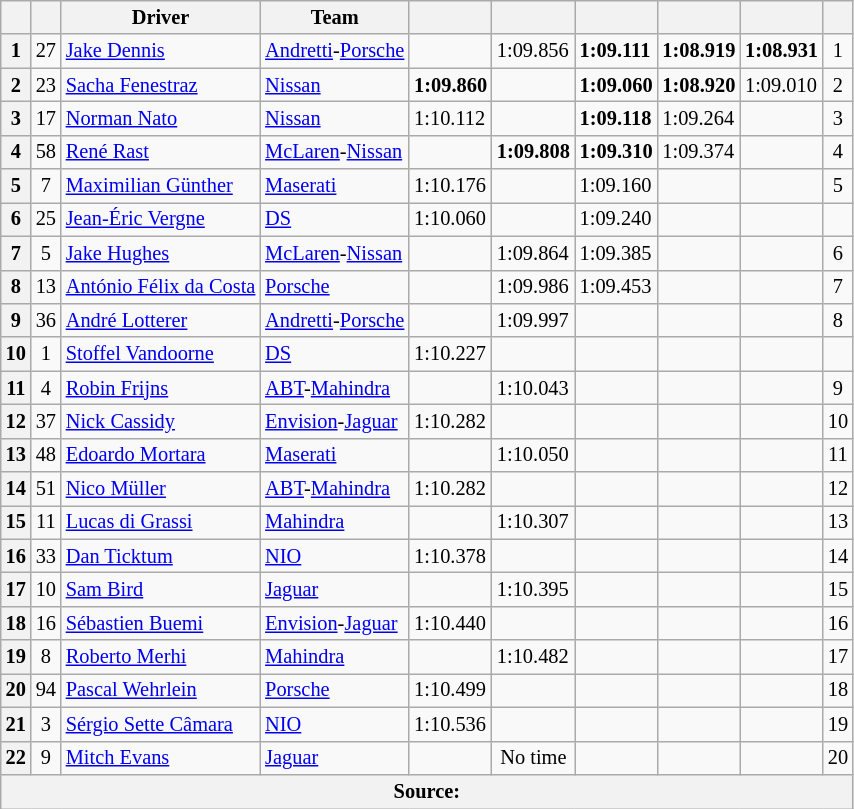<table class="wikitable sortable" style="font-size: 85%">
<tr>
<th scope="col"></th>
<th scope="col"></th>
<th scope="col">Driver</th>
<th scope="col">Team</th>
<th scope="col"></th>
<th scope="col"></th>
<th scope="col"></th>
<th scope="col"></th>
<th scope="col"></th>
<th scope="col"></th>
</tr>
<tr>
<th scope="row">1</th>
<td align="center">27</td>
<td data-sort-value=""> <a href='#'>Jake Dennis</a></td>
<td><a href='#'>Andretti</a>-<a href='#'>Porsche</a></td>
<td></td>
<td>1:09.856</td>
<td><strong>1:09.111</strong></td>
<td><strong>1:08.919</strong></td>
<td><strong>1:08.931</strong></td>
<td align="center">1</td>
</tr>
<tr>
<th scope="row">2</th>
<td align="center">23</td>
<td data-sort-value=""> <a href='#'>Sacha Fenestraz</a></td>
<td><a href='#'>Nissan</a></td>
<td><strong>1:09.860</strong></td>
<td></td>
<td><strong>1:09.060</strong></td>
<td><strong>1:08.920</strong></td>
<td>1:09.010</td>
<td align="center">2</td>
</tr>
<tr>
<th scope="row">3</th>
<td align="center">17</td>
<td data-sort-value=""> <a href='#'>Norman Nato</a></td>
<td><a href='#'>Nissan</a></td>
<td>1:10.112</td>
<td></td>
<td><strong>1:09.118</strong></td>
<td>1:09.264</td>
<td></td>
<td align="center">3</td>
</tr>
<tr>
<th scope="row">4</th>
<td align="center">58</td>
<td data-sort-value=""> <a href='#'>René Rast</a></td>
<td><a href='#'>McLaren</a>-<a href='#'>Nissan</a></td>
<td></td>
<td><strong>1:09.808</strong></td>
<td><strong>1:09.310</strong></td>
<td>1:09.374</td>
<td></td>
<td align="center">4</td>
</tr>
<tr>
<th scope="row">5</th>
<td align="center">7</td>
<td data-sort-value=""> <a href='#'>Maximilian Günther</a></td>
<td><a href='#'>Maserati</a></td>
<td>1:10.176</td>
<td></td>
<td>1:09.160</td>
<td></td>
<td></td>
<td align="center">5</td>
</tr>
<tr>
<th scope="row">6</th>
<td align="center">25</td>
<td data-sort-value=""> <a href='#'>Jean-Éric Vergne</a></td>
<td><a href='#'>DS</a></td>
<td>1:10.060</td>
<td></td>
<td>1:09.240</td>
<td></td>
<td></td>
<td align="center" data-sort-value="21"></td>
</tr>
<tr>
<th scope="row">7</th>
<td align="center">5</td>
<td data-sort-value=""> <a href='#'>Jake Hughes</a></td>
<td><a href='#'>McLaren</a>-<a href='#'>Nissan</a></td>
<td></td>
<td>1:09.864</td>
<td>1:09.385</td>
<td></td>
<td></td>
<td align="center">6</td>
</tr>
<tr>
<th scope="row">8</th>
<td align="center">13</td>
<td data-sort-value=""> <a href='#'>António Félix da Costa</a></td>
<td><a href='#'>Porsche</a></td>
<td></td>
<td>1:09.986</td>
<td>1:09.453</td>
<td></td>
<td></td>
<td align="center">7</td>
</tr>
<tr>
<th scope="row">9</th>
<td align="center">36</td>
<td data-sort-value=""> <a href='#'>André Lotterer</a></td>
<td><a href='#'>Andretti</a>-<a href='#'>Porsche</a></td>
<td></td>
<td>1:09.997</td>
<td></td>
<td></td>
<td></td>
<td align="center">8</td>
</tr>
<tr>
<th scope="row">10</th>
<td align="center">1</td>
<td data-sort-value=""> <a href='#'>Stoffel Vandoorne</a></td>
<td><a href='#'>DS</a></td>
<td>1:10.227</td>
<td></td>
<td></td>
<td></td>
<td></td>
<td align="center" data-sort-value="22"></td>
</tr>
<tr>
<th scope="row">11</th>
<td align="center">4</td>
<td data-sort-value=""> <a href='#'>Robin Frijns</a></td>
<td><a href='#'>ABT</a>-<a href='#'>Mahindra</a></td>
<td></td>
<td>1:10.043</td>
<td></td>
<td></td>
<td></td>
<td align="center">9</td>
</tr>
<tr>
<th scope="row">12</th>
<td align="center">37</td>
<td data-sort-value=""> <a href='#'>Nick Cassidy</a></td>
<td><a href='#'>Envision</a>-<a href='#'>Jaguar</a></td>
<td>1:10.282</td>
<td></td>
<td></td>
<td></td>
<td></td>
<td align="center">10</td>
</tr>
<tr>
<th scope="row">13</th>
<td align="center">48</td>
<td data-sort-value=""> <a href='#'>Edoardo Mortara</a></td>
<td><a href='#'>Maserati</a></td>
<td></td>
<td>1:10.050</td>
<td></td>
<td></td>
<td></td>
<td align="center">11</td>
</tr>
<tr>
<th scope="row">14</th>
<td align="center">51</td>
<td data-sort-value=""> <a href='#'>Nico Müller</a></td>
<td><a href='#'>ABT</a>-<a href='#'>Mahindra</a></td>
<td>1:10.282</td>
<td></td>
<td></td>
<td></td>
<td></td>
<td align="center">12</td>
</tr>
<tr>
<th scope="row">15</th>
<td align="center">11</td>
<td data-sort-value=""> <a href='#'>Lucas di Grassi</a></td>
<td><a href='#'>Mahindra</a></td>
<td></td>
<td>1:10.307</td>
<td></td>
<td></td>
<td></td>
<td align="center">13</td>
</tr>
<tr>
<th scope="row">16</th>
<td align="center">33</td>
<td data-sort-value=""> <a href='#'>Dan Ticktum</a></td>
<td><a href='#'>NIO</a></td>
<td>1:10.378</td>
<td></td>
<td></td>
<td></td>
<td></td>
<td align="center">14</td>
</tr>
<tr>
<th scope="row">17</th>
<td align="center">10</td>
<td data-sort-value=""> <a href='#'>Sam Bird</a></td>
<td><a href='#'>Jaguar</a></td>
<td></td>
<td>1:10.395</td>
<td></td>
<td></td>
<td></td>
<td align="center">15</td>
</tr>
<tr>
<th scope="row">18</th>
<td align="center">16</td>
<td data-sort-value=""> <a href='#'>Sébastien Buemi</a></td>
<td><a href='#'>Envision</a>-<a href='#'>Jaguar</a></td>
<td>1:10.440</td>
<td></td>
<td></td>
<td></td>
<td></td>
<td align="center">16</td>
</tr>
<tr>
<th scope="row">19</th>
<td align="center">8</td>
<td data-sort-value=""> <a href='#'>Roberto Merhi</a></td>
<td><a href='#'>Mahindra</a></td>
<td></td>
<td>1:10.482</td>
<td></td>
<td></td>
<td></td>
<td align="center">17</td>
</tr>
<tr>
<th scope="row">20</th>
<td align="center">94</td>
<td data-sort-value=""> <a href='#'>Pascal Wehrlein</a></td>
<td><a href='#'>Porsche</a></td>
<td>1:10.499</td>
<td></td>
<td></td>
<td></td>
<td></td>
<td align="center">18</td>
</tr>
<tr>
<th scope="row">21</th>
<td align="center">3</td>
<td data-sort-value=""> <a href='#'>Sérgio Sette Câmara</a></td>
<td><a href='#'>NIO</a></td>
<td>1:10.536</td>
<td></td>
<td></td>
<td></td>
<td></td>
<td align="center">19</td>
</tr>
<tr>
<th scope="row">22</th>
<td align="center">9</td>
<td data-sort-value=""> <a href='#'>Mitch Evans</a></td>
<td><a href='#'>Jaguar</a></td>
<td></td>
<td align="center">No time</td>
<td></td>
<td></td>
<td></td>
<td align="center">20</td>
</tr>
<tr>
<th colspan="10">Source:</th>
</tr>
</table>
